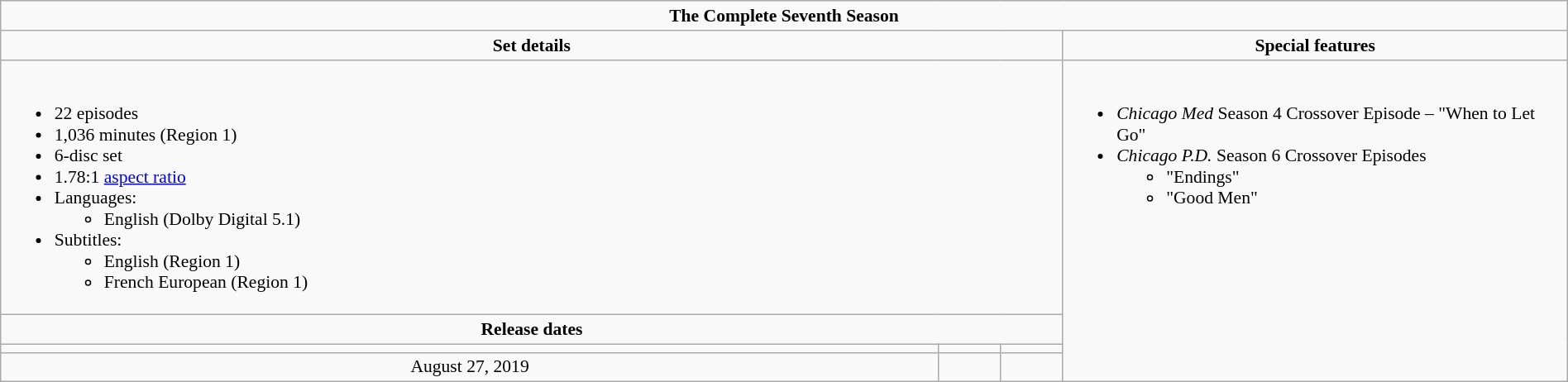<table class="wikitable plainrowheaders" style="font-size:90%; text-align:center; width: 100%; margin-left: auto; margin-right: auto;">
<tr>
<td colspan="6"><strong>The Complete Seventh Season</strong></td>
</tr>
<tr>
<td align="center" width="300" colspan="3"><strong>Set details</strong></td>
<td width="400" align="center"><strong>Special features</strong></td>
</tr>
<tr valign="top">
<td colspan="3" align="left" width="300"><br><ul><li>22 episodes</li><li>1,036 minutes (Region 1)</li><li>6-disc set</li><li>1.78:1 <a href='#'>aspect ratio</a></li><li>Languages:<ul><li>English (Dolby Digital 5.1)</li></ul></li><li>Subtitles:<ul><li>English (Region 1)</li><li>French European (Region 1)</li></ul></li></ul></td>
<td rowspan="4" align="left" width="400"><br><ul><li><em>Chicago Med</em> Season 4 Crossover Episode – "When to Let Go"</li><li><em>Chicago P.D.</em> Season 6 Crossover Episodes<ul><li>"Endings"</li><li>"Good Men"</li></ul></li></ul></td>
</tr>
<tr>
<td colspan="3" align="center"><strong>Release dates</strong></td>
</tr>
<tr>
<td align="center"></td>
<td align="center"></td>
<td align="center"></td>
</tr>
<tr>
<td align="center">August 27, 2019</td>
<td align="center"></td>
<td align="center"></td>
</tr>
</table>
